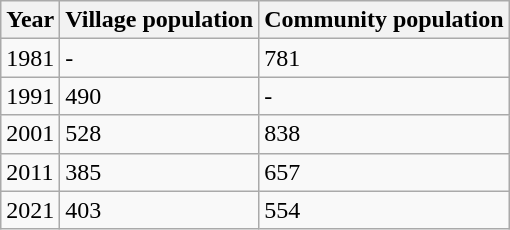<table class=wikitable>
<tr>
<th>Year</th>
<th>Village population</th>
<th>Community population</th>
</tr>
<tr>
<td>1981</td>
<td>-</td>
<td>781</td>
</tr>
<tr>
<td>1991</td>
<td>490</td>
<td>-</td>
</tr>
<tr>
<td>2001</td>
<td>528</td>
<td>838</td>
</tr>
<tr>
<td>2011</td>
<td>385</td>
<td>657</td>
</tr>
<tr>
<td>2021</td>
<td>403</td>
<td>554</td>
</tr>
</table>
